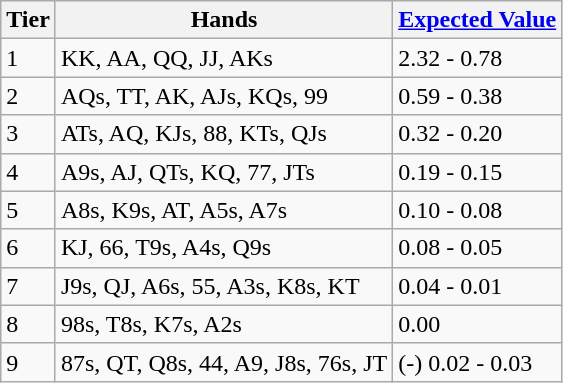<table class="wikitable">
<tr>
<th>Tier</th>
<th>Hands</th>
<th><a href='#'>Expected Value</a></th>
</tr>
<tr>
<td>1</td>
<td>KK, AA, QQ, JJ, AKs</td>
<td>2.32 - 0.78</td>
</tr>
<tr>
<td>2</td>
<td>AQs, TT, AK, AJs, KQs, 99</td>
<td>0.59 - 0.38</td>
</tr>
<tr>
<td>3</td>
<td>ATs, AQ, KJs, 88, KTs, QJs</td>
<td>0.32 - 0.20</td>
</tr>
<tr>
<td>4</td>
<td>A9s, AJ, QTs, KQ, 77, JTs</td>
<td>0.19 - 0.15</td>
</tr>
<tr>
<td>5</td>
<td>A8s, K9s, AT, A5s, A7s</td>
<td>0.10 - 0.08</td>
</tr>
<tr>
<td>6</td>
<td>KJ, 66, T9s, A4s, Q9s</td>
<td>0.08 - 0.05</td>
</tr>
<tr>
<td>7</td>
<td>J9s, QJ, A6s, 55, A3s, K8s, KT</td>
<td>0.04 - 0.01</td>
</tr>
<tr>
<td>8</td>
<td>98s, T8s, K7s, A2s</td>
<td>0.00</td>
</tr>
<tr>
<td>9</td>
<td>87s, QT, Q8s, 44, A9, J8s, 76s, JT</td>
<td>(-) 0.02 - 0.03</td>
</tr>
</table>
